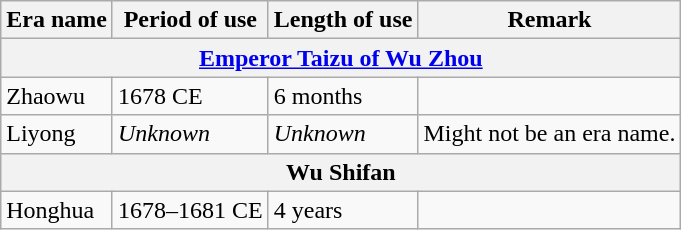<table class="wikitable">
<tr>
<th>Era name</th>
<th>Period of use</th>
<th>Length of use</th>
<th>Remark</th>
</tr>
<tr>
<th colspan="4"><a href='#'>Emperor Taizu of Wu Zhou</a><br></th>
</tr>
<tr>
<td>Zhaowu<br></td>
<td>1678 CE</td>
<td>6 months</td>
<td></td>
</tr>
<tr>
<td>Liyong<br></td>
<td><em>Unknown</em></td>
<td><em>Unknown</em></td>
<td>Might not be an era name.</td>
</tr>
<tr>
<th colspan="4">Wu Shifan<br></th>
</tr>
<tr>
<td>Honghua<br></td>
<td>1678–1681 CE</td>
<td>4 years</td>
<td></td>
</tr>
</table>
